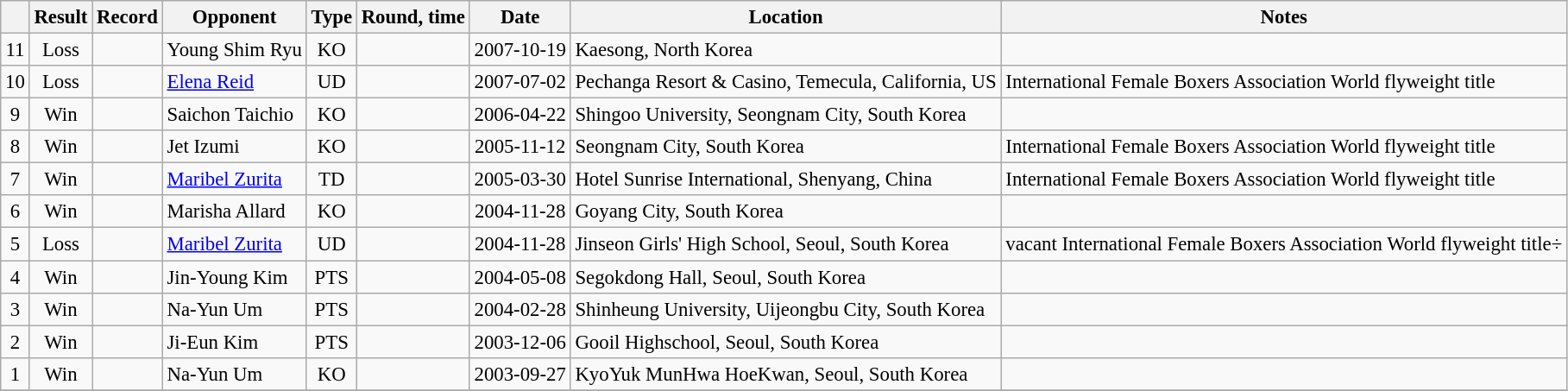<table class="wikitable" style="text-align:center; font-size:95%">
<tr>
<th></th>
<th>Result</th>
<th>Record</th>
<th>Opponent</th>
<th>Type</th>
<th>Round, time</th>
<th>Date</th>
<th>Location</th>
<th>Notes</th>
</tr>
<tr>
<td>11</td>
<td>Loss</td>
<td></td>
<td style="text-align:left;">Young Shim Ryu</td>
<td>KO</td>
<td></td>
<td>2007-10-19</td>
<td style="text-align:left;">Kaesong, North Korea</td>
<td style="text-align:left;"></td>
</tr>
<tr>
<td>10</td>
<td>Loss</td>
<td></td>
<td style="text-align:left;"> <a href='#'>Elena Reid</a></td>
<td>UD</td>
<td></td>
<td>2007-07-02</td>
<td style="text-align:left;">Pechanga Resort & Casino, Temecula, California, US</td>
<td style="text-align:left;">International Female Boxers Association World flyweight title</td>
</tr>
<tr>
<td>9</td>
<td>Win</td>
<td></td>
<td style="text-align:left;">Saichon Taichio</td>
<td>KO</td>
<td></td>
<td>2006-04-22</td>
<td style="text-align:left;">Shingoo University, Seongnam City, South Korea</td>
<td style="text-align:left;"></td>
</tr>
<tr>
<td>8</td>
<td>Win</td>
<td></td>
<td style="text-align:left;">Jet Izumi</td>
<td>KO</td>
<td></td>
<td>2005-11-12</td>
<td style="text-align:left;">Seongnam City, South Korea</td>
<td style="text-align:left;">International Female Boxers Association World flyweight title</td>
</tr>
<tr>
<td>7</td>
<td>Win</td>
<td></td>
<td style="text-align:left;"> <a href='#'>Maribel Zurita</a></td>
<td>TD</td>
<td></td>
<td>2005-03-30</td>
<td style="text-align:left;">Hotel Sunrise International, Shenyang, China</td>
<td style="text-align:left;">International Female Boxers Association World flyweight title</td>
</tr>
<tr>
<td>6</td>
<td>Win</td>
<td></td>
<td style="text-align:left;">Marisha Allard</td>
<td>KO</td>
<td></td>
<td>2004-11-28</td>
<td style="text-align:left;">Goyang City, South Korea</td>
<td style="text-align:left;"></td>
</tr>
<tr>
<td>5</td>
<td>Loss</td>
<td></td>
<td style="text-align:left;"><a href='#'>Maribel Zurita</a></td>
<td>UD</td>
<td></td>
<td>2004-11-28</td>
<td style="text-align:left;">Jinseon Girls' High School, Seoul, South Korea</td>
<td style="text-align:left;">vacant International Female Boxers Association World flyweight title÷</td>
</tr>
<tr>
<td>4</td>
<td>Win</td>
<td></td>
<td style="text-align:left;">Jin-Young Kim</td>
<td>PTS</td>
<td></td>
<td>2004-05-08</td>
<td style="text-align:left;">Segokdong Hall, Seoul, South Korea</td>
<td style="text-align:left;"></td>
</tr>
<tr>
<td>3</td>
<td>Win</td>
<td></td>
<td style="text-align:left;">Na-Yun Um</td>
<td>PTS</td>
<td></td>
<td>2004-02-28</td>
<td style="text-align:left;">Shinheung University, Uijeongbu City, South Korea</td>
<td style="text-align:left;"></td>
</tr>
<tr>
<td>2</td>
<td>Win</td>
<td></td>
<td style="text-align:left;">Ji-Eun Kim</td>
<td>PTS</td>
<td></td>
<td>2003-12-06</td>
<td style="text-align:left;">Gooil Highschool, Seoul, South Korea</td>
<td style="text-align:left;"></td>
</tr>
<tr>
<td>1</td>
<td>Win</td>
<td></td>
<td style="text-align:left;">Na-Yun Um</td>
<td>KO</td>
<td></td>
<td>2003-09-27</td>
<td style="text-align:left;">KyoYuk MunHwa HoeKwan, Seoul, South Korea</td>
<td style="text-align:left;"></td>
</tr>
<tr>
</tr>
</table>
